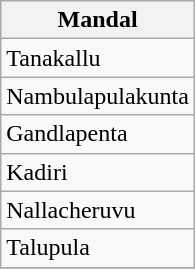<table class="wikitable sortable static-row-numbers static-row-header-hash">
<tr>
<th>Mandal</th>
</tr>
<tr>
<td>Tanakallu</td>
</tr>
<tr>
<td>Nambulapulakunta</td>
</tr>
<tr>
<td>Gandlapenta</td>
</tr>
<tr>
<td>Kadiri</td>
</tr>
<tr>
<td>Nallacheruvu</td>
</tr>
<tr>
<td>Talupula</td>
</tr>
<tr>
</tr>
</table>
